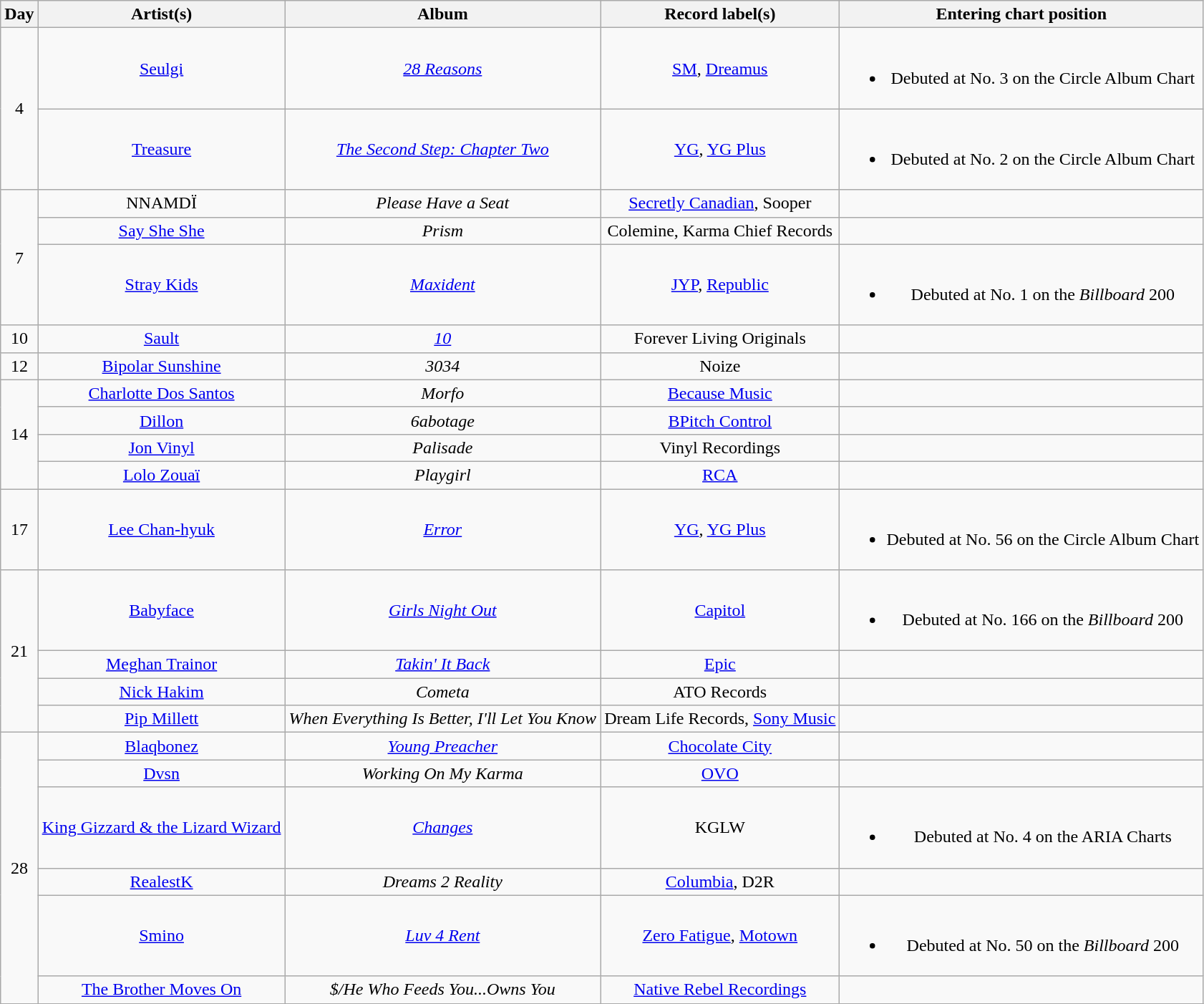<table class="wikitable" style="text-align:center;">
<tr>
<th scope="col">Day</th>
<th scope="col">Artist(s)</th>
<th scope="col">Album</th>
<th scope="col">Record label(s)</th>
<th scope="col">Entering chart position</th>
</tr>
<tr>
<td rowspan="2">4</td>
<td><a href='#'>Seulgi</a></td>
<td><em><a href='#'>28 Reasons</a></em></td>
<td><a href='#'>SM</a>, <a href='#'>Dreamus</a></td>
<td><br><ul><li>Debuted at No. 3 on the Circle Album Chart</li></ul></td>
</tr>
<tr>
<td><a href='#'>Treasure</a></td>
<td><em><a href='#'>The Second Step: Chapter Two</a></em></td>
<td><a href='#'>YG</a>, <a href='#'>YG Plus</a></td>
<td><br><ul><li>Debuted at No. 2 on the Circle Album Chart</li></ul></td>
</tr>
<tr>
<td rowspan="3">7</td>
<td>NNAMDÏ</td>
<td><em>Please Have a Seat</em></td>
<td><a href='#'>Secretly Canadian</a>, Sooper</td>
<td></td>
</tr>
<tr>
<td><a href='#'>Say She She</a></td>
<td><em>Prism</em></td>
<td>Colemine, Karma Chief Records</td>
<td></td>
</tr>
<tr>
<td><a href='#'>Stray Kids</a></td>
<td><em><a href='#'>Maxident</a></em></td>
<td><a href='#'>JYP</a>, <a href='#'>Republic</a></td>
<td><br><ul><li>Debuted at No. 1 on the <em>Billboard</em> 200</li></ul></td>
</tr>
<tr>
<td>10</td>
<td><a href='#'>Sault</a></td>
<td><em><a href='#'>10</a></em></td>
<td>Forever Living Originals</td>
<td></td>
</tr>
<tr>
<td>12</td>
<td><a href='#'>Bipolar Sunshine</a></td>
<td><em>3034</em></td>
<td>Noize</td>
<td></td>
</tr>
<tr>
<td rowspan="4">14</td>
<td><a href='#'>Charlotte Dos Santos</a></td>
<td><em>Morfo</em></td>
<td><a href='#'>Because Music</a></td>
<td></td>
</tr>
<tr>
<td><a href='#'>Dillon</a></td>
<td><em>6abotage</em></td>
<td><a href='#'>BPitch Control</a></td>
<td></td>
</tr>
<tr>
<td><a href='#'>Jon Vinyl</a></td>
<td><em>Palisade</em></td>
<td>Vinyl Recordings</td>
<td></td>
</tr>
<tr>
<td><a href='#'>Lolo Zouaï</a></td>
<td><em>Playgirl</em></td>
<td><a href='#'>RCA</a></td>
<td></td>
</tr>
<tr>
<td>17</td>
<td><a href='#'>Lee Chan-hyuk</a></td>
<td><em><a href='#'>Error</a></em></td>
<td><a href='#'>YG</a>, <a href='#'>YG Plus</a></td>
<td><br><ul><li>Debuted at No. 56 on the Circle Album Chart</li></ul></td>
</tr>
<tr>
<td rowspan="4">21</td>
<td><a href='#'>Babyface</a></td>
<td><em><a href='#'>Girls Night Out</a></em></td>
<td><a href='#'>Capitol</a></td>
<td><br><ul><li>Debuted at No. 166 on the <em>Billboard</em> 200</li></ul></td>
</tr>
<tr>
<td><a href='#'>Meghan Trainor</a></td>
<td><em><a href='#'>Takin' It Back</a></em></td>
<td><a href='#'>Epic</a></td>
<td></td>
</tr>
<tr>
<td><a href='#'>Nick Hakim</a></td>
<td><em>Cometa</em></td>
<td>ATO Records</td>
<td></td>
</tr>
<tr>
<td><a href='#'>Pip Millett</a></td>
<td><em>When Everything Is Better, I'll Let You Know</em></td>
<td>Dream Life Records, <a href='#'>Sony Music</a></td>
<td></td>
</tr>
<tr>
<td rowspan="6">28</td>
<td><a href='#'>Blaqbonez</a></td>
<td><em><a href='#'>Young Preacher</a></em></td>
<td><a href='#'>Chocolate City</a></td>
<td></td>
</tr>
<tr>
<td><a href='#'>Dvsn</a></td>
<td><em>Working On My Karma</em></td>
<td><a href='#'>OVO</a></td>
<td></td>
</tr>
<tr>
<td><a href='#'>King Gizzard & the Lizard Wizard</a></td>
<td><em><a href='#'>Changes</a></em></td>
<td>KGLW</td>
<td><br><ul><li>Debuted at No. 4 on the ARIA Charts</li></ul></td>
</tr>
<tr>
<td><a href='#'>RealestK</a></td>
<td><em>Dreams 2 Reality</em></td>
<td><a href='#'>Columbia</a>, D2R</td>
<td></td>
</tr>
<tr>
<td><a href='#'>Smino</a></td>
<td><em><a href='#'>Luv 4 Rent</a></em></td>
<td><a href='#'>Zero Fatigue</a>, <a href='#'>Motown</a></td>
<td><br><ul><li>Debuted at No. 50 on the <em>Billboard</em> 200</li></ul></td>
</tr>
<tr>
<td><a href='#'>The Brother Moves On</a></td>
<td><em>$/He Who Feeds You...Owns You</em></td>
<td><a href='#'>Native Rebel Recordings</a></td>
<td></td>
</tr>
<tr>
</tr>
</table>
